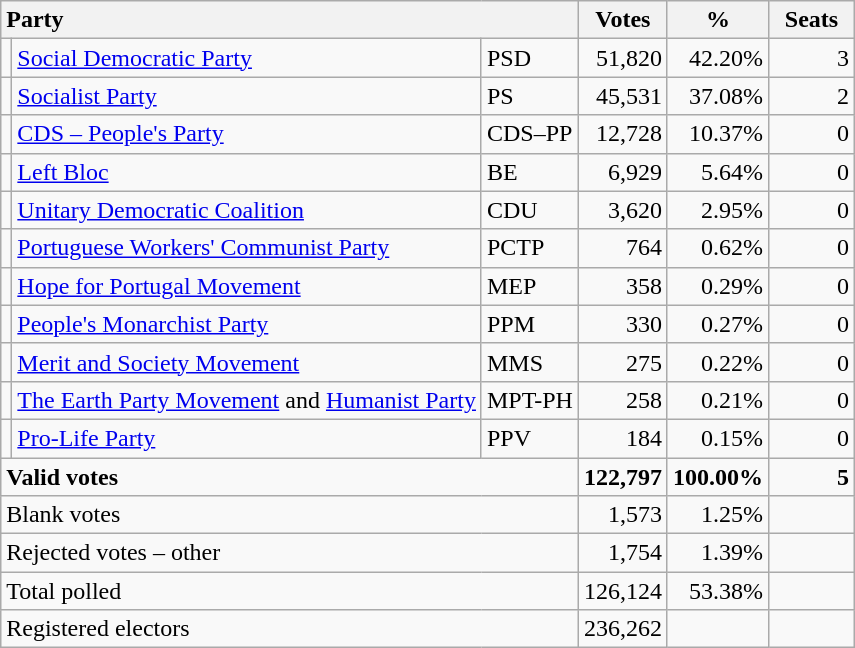<table class="wikitable" border="1" style="text-align:right;">
<tr>
<th style="text-align:left;" colspan=3>Party</th>
<th align=center width="50">Votes</th>
<th align=center width="50">%</th>
<th align=center width="50">Seats</th>
</tr>
<tr>
<td></td>
<td align=left><a href='#'>Social Democratic Party</a></td>
<td align=left>PSD</td>
<td>51,820</td>
<td>42.20%</td>
<td>3</td>
</tr>
<tr>
<td></td>
<td align=left><a href='#'>Socialist Party</a></td>
<td align=left>PS</td>
<td>45,531</td>
<td>37.08%</td>
<td>2</td>
</tr>
<tr>
<td></td>
<td align=left><a href='#'>CDS – People's Party</a></td>
<td align=left style="white-space: nowrap;">CDS–PP</td>
<td>12,728</td>
<td>10.37%</td>
<td>0</td>
</tr>
<tr>
<td></td>
<td align=left><a href='#'>Left Bloc</a></td>
<td align=left>BE</td>
<td>6,929</td>
<td>5.64%</td>
<td>0</td>
</tr>
<tr>
<td></td>
<td align=left style="white-space: nowrap;"><a href='#'>Unitary Democratic Coalition</a></td>
<td align=left>CDU</td>
<td>3,620</td>
<td>2.95%</td>
<td>0</td>
</tr>
<tr>
<td></td>
<td align=left><a href='#'>Portuguese Workers' Communist Party</a></td>
<td align=left>PCTP</td>
<td>764</td>
<td>0.62%</td>
<td>0</td>
</tr>
<tr>
<td></td>
<td align=left><a href='#'>Hope for Portugal Movement</a></td>
<td align=left>MEP</td>
<td>358</td>
<td>0.29%</td>
<td>0</td>
</tr>
<tr>
<td></td>
<td align=left><a href='#'>People's Monarchist Party</a></td>
<td align=left>PPM</td>
<td>330</td>
<td>0.27%</td>
<td>0</td>
</tr>
<tr>
<td></td>
<td align=left><a href='#'>Merit and Society Movement</a></td>
<td align=left>MMS</td>
<td>275</td>
<td>0.22%</td>
<td>0</td>
</tr>
<tr>
<td></td>
<td align=left><a href='#'>The Earth Party Movement</a> and <a href='#'>Humanist Party</a></td>
<td align=left>MPT-PH</td>
<td>258</td>
<td>0.21%</td>
<td>0</td>
</tr>
<tr>
<td></td>
<td align=left><a href='#'>Pro-Life Party</a></td>
<td align=left>PPV</td>
<td>184</td>
<td>0.15%</td>
<td>0</td>
</tr>
<tr style="font-weight:bold">
<td align=left colspan=3>Valid votes</td>
<td>122,797</td>
<td>100.00%</td>
<td>5</td>
</tr>
<tr>
<td align=left colspan=3>Blank votes</td>
<td>1,573</td>
<td>1.25%</td>
<td></td>
</tr>
<tr>
<td align=left colspan=3>Rejected votes – other</td>
<td>1,754</td>
<td>1.39%</td>
<td></td>
</tr>
<tr>
<td align=left colspan=3>Total polled</td>
<td>126,124</td>
<td>53.38%</td>
<td></td>
</tr>
<tr>
<td align=left colspan=3>Registered electors</td>
<td>236,262</td>
<td></td>
<td></td>
</tr>
</table>
